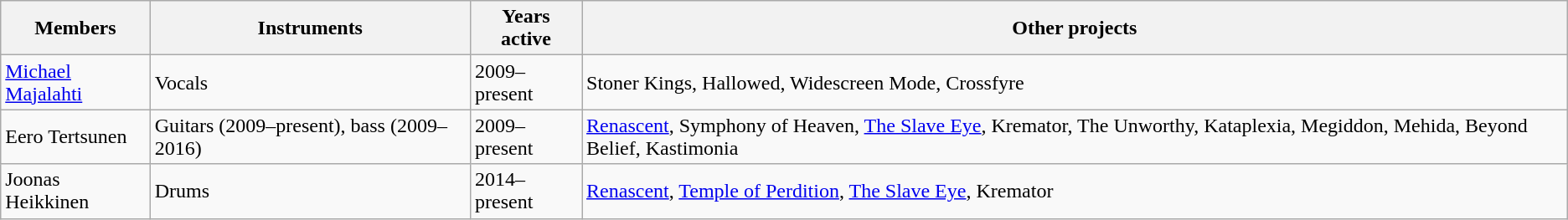<table class="wikitable">
<tr>
<th>Members</th>
<th>Instruments</th>
<th>Years active</th>
<th>Other projects</th>
</tr>
<tr>
<td><a href='#'>Michael Majalahti</a></td>
<td>Vocals</td>
<td>2009–present</td>
<td>Stoner Kings, Hallowed, Widescreen Mode, Crossfyre</td>
</tr>
<tr>
<td>Eero Tertsunen</td>
<td>Guitars (2009–present), bass (2009–2016)</td>
<td>2009–present</td>
<td><a href='#'>Renascent</a>, Symphony of Heaven, <a href='#'>The Slave Eye</a>, Kremator, The Unworthy, Kataplexia, Megiddon, Mehida, Beyond Belief, Kastimonia</td>
</tr>
<tr>
<td>Joonas Heikkinen</td>
<td>Drums</td>
<td>2014–present</td>
<td><a href='#'>Renascent</a>, <a href='#'>Temple of Perdition</a>, <a href='#'>The Slave Eye</a>, Kremator</td>
</tr>
</table>
